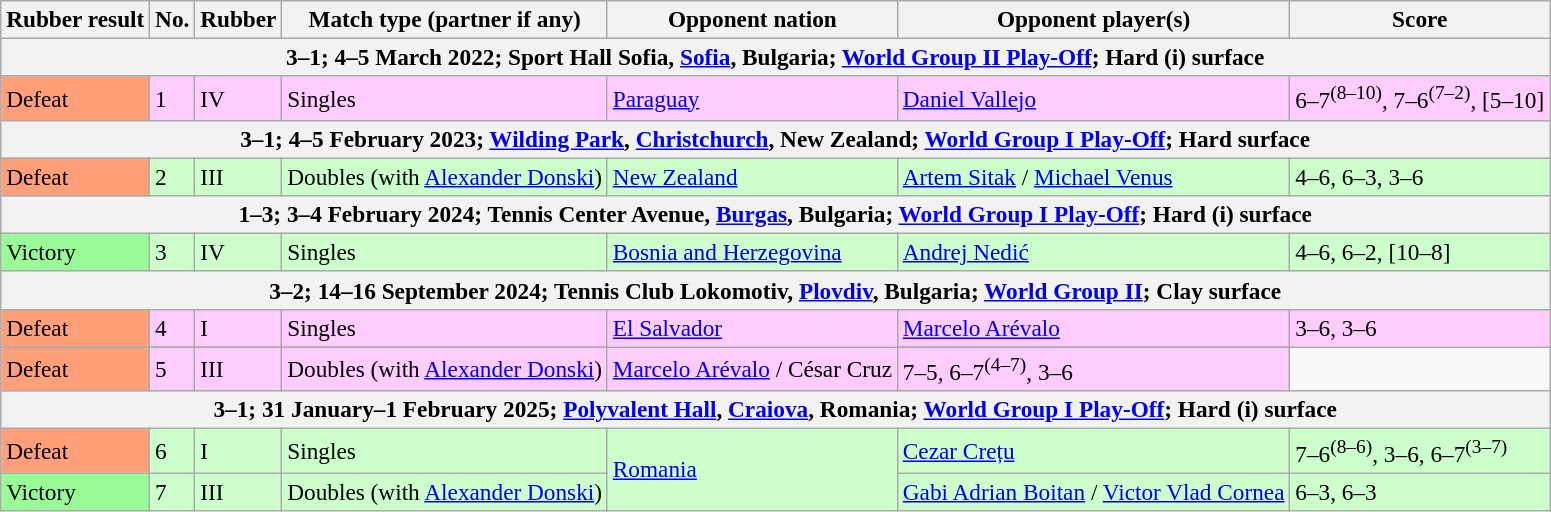<table class=wikitable style=font-size:97%>
<tr>
<th scope="col">Rubber result</th>
<th scope="col">No.</th>
<th scope="col">Rubber</th>
<th scope="col">Match type (partner if any)</th>
<th scope="col">Opponent nation</th>
<th scope="col">Opponent player(s)</th>
<th scope="col">Score</th>
</tr>
<tr>
<th colspan=7>3–1; 4–5 March 2022; Sport Hall Sofia, <a href='#'>Sofia</a>, Bulgaria; <a href='#'>World Group II Play-Off</a>; Hard (i) surface</th>
</tr>
<tr style="background:#fcf;">
<td bgcolor=FFA07A>Defeat</td>
<td>1</td>
<td>IV</td>
<td>Singles</td>
<td> <a href='#'>Paraguay</a></td>
<td><a href='#'>Daniel Vallejo</a></td>
<td>6–7<sup>(8–10)</sup>, 7–6<sup>(7–2)</sup>, [5–10]</td>
</tr>
<tr>
<th colspan=7>3–1; 4–5 February 2023; <a href='#'>Wilding Park</a>, <a href='#'>Christchurch</a>, New Zealand; <a href='#'>World Group I Play-Off</a>; Hard surface</th>
</tr>
<tr style="background:#cfc;">
<td bgcolor=FFA07A>Defeat</td>
<td>2</td>
<td>III</td>
<td>Doubles (with <a href='#'>Alexander Donski</a>)</td>
<td> <a href='#'>New Zealand</a></td>
<td><a href='#'>Artem Sitak</a> / <a href='#'>Michael Venus</a></td>
<td>4–6, 6–3, 3–6</td>
</tr>
<tr>
<th colspan=7>1–3; 3–4 February 2024; Tennis Center Avenue, <a href='#'>Burgas</a>, Bulgaria; <a href='#'>World Group I Play-Off</a>; Hard (i) surface</th>
</tr>
<tr style="background:#cfc;">
<td bgcolor=98FB98>Victory</td>
<td>3</td>
<td>IV</td>
<td>Singles</td>
<td> <a href='#'>Bosnia and Herzegovina</a></td>
<td><a href='#'>Andrej Nedić</a></td>
<td>4–6, 6–2, [10–8]</td>
</tr>
<tr>
<th colspan=7>3–2; 14–16 September 2024; Tennis Club Lokomotiv, <a href='#'>Plovdiv</a>, Bulgaria; <a href='#'>World Group II</a>; Clay surface</th>
</tr>
<tr style="background:#fcf;">
<td bgcolor=FFA07A>Defeat</td>
<td>4</td>
<td>I</td>
<td>Singles</td>
<td rowspan=2> <a href='#'>El Salvador</a></td>
<td><a href='#'>Marcelo Arévalo</a></td>
<td>3–6, 3–6</td>
</tr>
<tr>
</tr>
<tr style="background:#fcf;">
<td bgcolor=FFA07A>Defeat</td>
<td>5</td>
<td>III</td>
<td>Doubles (with <a href='#'>Alexander Donski</a>)</td>
<td><a href='#'>Marcelo Arévalo</a> / César Cruz</td>
<td>7–5, 6–7<sup>(4–7)</sup>, 3–6</td>
</tr>
<tr>
<th colspan=7>3–1; 31 January–1 February 2025; <a href='#'>Polyvalent Hall</a>, <a href='#'>Craiova</a>, Romania; <a href='#'>World Group I Play-Off</a>; Hard (i) surface</th>
</tr>
<tr style="background:#cfc;">
<td bgcolor=FFA07A>Defeat</td>
<td>6</td>
<td>I</td>
<td>Singles</td>
<td rowspan=2> <a href='#'>Romania</a></td>
<td><a href='#'>Cezar Crețu</a></td>
<td>7–6<sup>(8–6)</sup>, 3–6, 6–7<sup>(3–7)</sup></td>
</tr>
<tr style="background:#cfc;">
<td bgcolor=98FB98>Victory</td>
<td>7</td>
<td>III</td>
<td>Doubles (with <a href='#'>Alexander Donski</a>)</td>
<td><a href='#'>Gabi Adrian Boitan</a> / <a href='#'>Victor Vlad Cornea</a></td>
<td>6–3, 6–3</td>
</tr>
</table>
